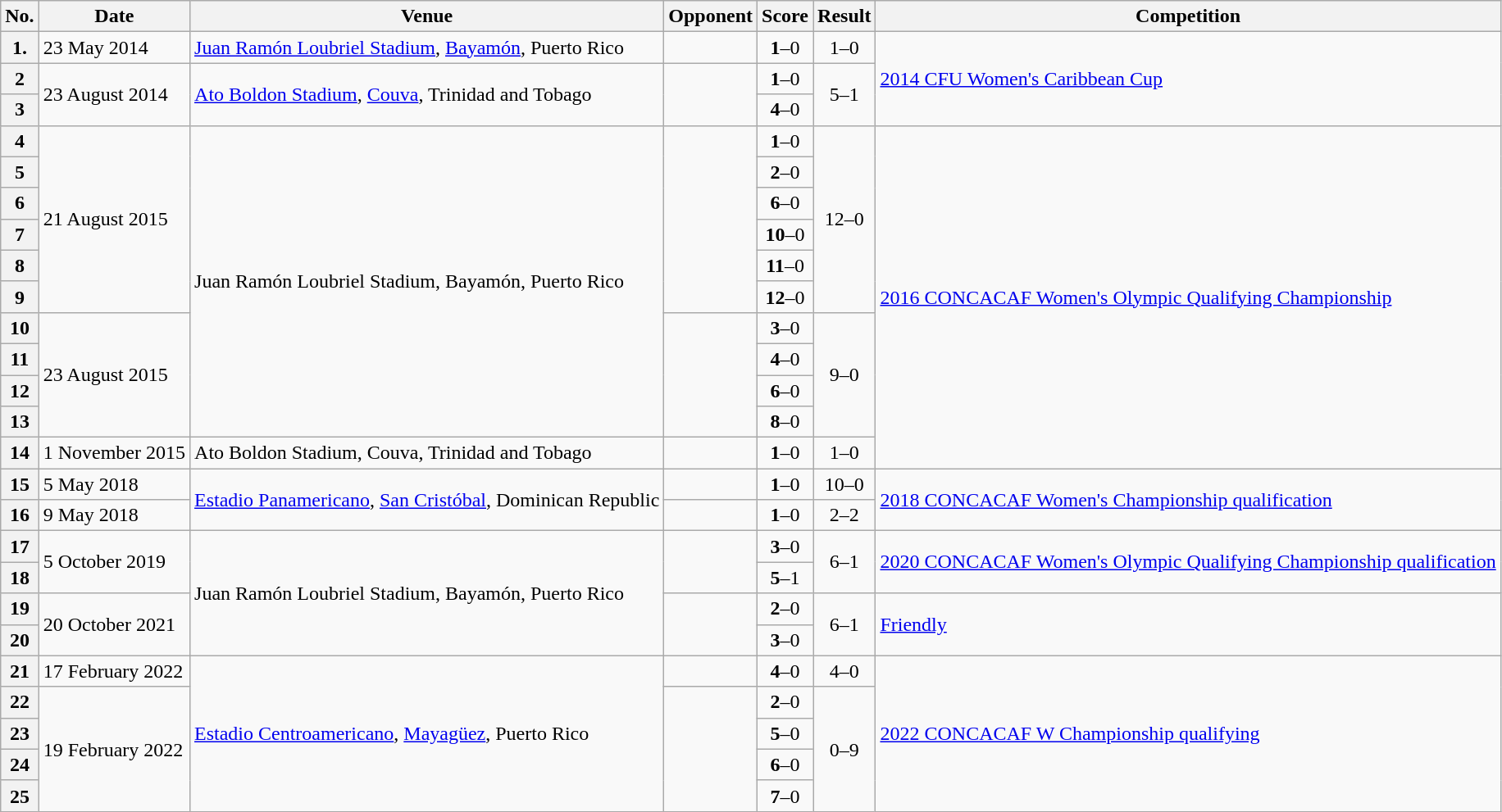<table class="wikitable sortable">
<tr>
<th>No.</th>
<th>Date</th>
<th>Venue</th>
<th>Opponent</th>
<th>Score</th>
<th>Result</th>
<th>Competition</th>
</tr>
<tr>
<th>1.</th>
<td>23 May 2014</td>
<td><a href='#'>Juan Ramón Loubriel Stadium</a>, <a href='#'>Bayamón</a>, Puerto Rico</td>
<td></td>
<td align=center><strong>1</strong>–0</td>
<td align=center>1–0</td>
<td rowspan=3><a href='#'>2014 CFU Women's Caribbean Cup</a></td>
</tr>
<tr>
<th>2</th>
<td rowspan=2>23 August 2014</td>
<td rowspan=2><a href='#'>Ato Boldon Stadium</a>, <a href='#'>Couva</a>, Trinidad and Tobago</td>
<td rowspan=2></td>
<td align=center><strong>1</strong>–0</td>
<td align=center rowspan=2>5–1</td>
</tr>
<tr>
<th>3</th>
<td align=center><strong>4</strong>–0</td>
</tr>
<tr>
<th>4</th>
<td rowspan=6>21 August 2015</td>
<td rowspan=10>Juan Ramón Loubriel Stadium, Bayamón, Puerto Rico</td>
<td rowspan=6></td>
<td align=center><strong>1</strong>–0</td>
<td align=center rowspan=6>12–0</td>
<td rowspan=11><a href='#'>2016 CONCACAF Women's Olympic Qualifying Championship</a></td>
</tr>
<tr>
<th>5</th>
<td align=center><strong>2</strong>–0</td>
</tr>
<tr>
<th>6</th>
<td align=center><strong>6</strong>–0</td>
</tr>
<tr>
<th>7</th>
<td align=center><strong>10</strong>–0</td>
</tr>
<tr>
<th>8</th>
<td align=center><strong>11</strong>–0</td>
</tr>
<tr>
<th>9</th>
<td align=center><strong>12</strong>–0</td>
</tr>
<tr>
<th>10</th>
<td rowspan=4>23 August 2015</td>
<td rowspan=4></td>
<td align=center><strong>3</strong>–0</td>
<td align=center rowspan=4>9–0</td>
</tr>
<tr>
<th>11</th>
<td align=center><strong>4</strong>–0</td>
</tr>
<tr>
<th>12</th>
<td align=center><strong>6</strong>–0</td>
</tr>
<tr>
<th>13</th>
<td align=center><strong>8</strong>–0</td>
</tr>
<tr>
<th>14</th>
<td>1 November 2015</td>
<td>Ato Boldon Stadium, Couva, Trinidad and Tobago</td>
<td></td>
<td align=center><strong>1</strong>–0</td>
<td align=center>1–0</td>
</tr>
<tr>
<th>15</th>
<td>5 May 2018</td>
<td rowspan=2><a href='#'>Estadio Panamericano</a>, <a href='#'>San Cristóbal</a>, Dominican Republic</td>
<td></td>
<td align=center><strong>1</strong>–0</td>
<td align=center>10–0</td>
<td rowspan=2><a href='#'>2018 CONCACAF Women's Championship qualification</a></td>
</tr>
<tr>
<th>16</th>
<td>9 May 2018</td>
<td></td>
<td align=center><strong>1</strong>–0</td>
<td align=center>2–2</td>
</tr>
<tr>
<th>17</th>
<td rowspan=2>5 October 2019</td>
<td rowspan=4>Juan Ramón Loubriel Stadium, Bayamón, Puerto Rico</td>
<td rowspan=2></td>
<td align=center><strong>3</strong>–0</td>
<td align=center rowspan=2>6–1</td>
<td rowspan=2><a href='#'>2020 CONCACAF Women's Olympic Qualifying Championship qualification</a></td>
</tr>
<tr>
<th>18</th>
<td align=center><strong>5</strong>–1</td>
</tr>
<tr>
<th>19</th>
<td rowspan=2>20 October 2021</td>
<td rowspan=2></td>
<td align=center><strong>2</strong>–0</td>
<td align=center rowspan=2>6–1</td>
<td rowspan=2><a href='#'>Friendly</a></td>
</tr>
<tr>
<th>20</th>
<td align=center><strong>3</strong>–0</td>
</tr>
<tr>
<th>21</th>
<td>17 February 2022</td>
<td rowspan=5><a href='#'>Estadio Centroamericano</a>, <a href='#'>Mayagüez</a>, Puerto Rico</td>
<td></td>
<td align=center><strong>4</strong>–0</td>
<td align=center>4–0</td>
<td rowspan=5><a href='#'>2022 CONCACAF W Championship qualifying</a></td>
</tr>
<tr>
<th>22</th>
<td rowspan=4>19 February 2022</td>
<td rowspan=4></td>
<td align=center><strong>2</strong>–0</td>
<td align=center rowspan=4>0–9</td>
</tr>
<tr>
<th>23</th>
<td align=center><strong>5</strong>–0</td>
</tr>
<tr>
<th>24</th>
<td align=center><strong>6</strong>–0</td>
</tr>
<tr>
<th>25</th>
<td align=center><strong>7</strong>–0</td>
</tr>
</table>
